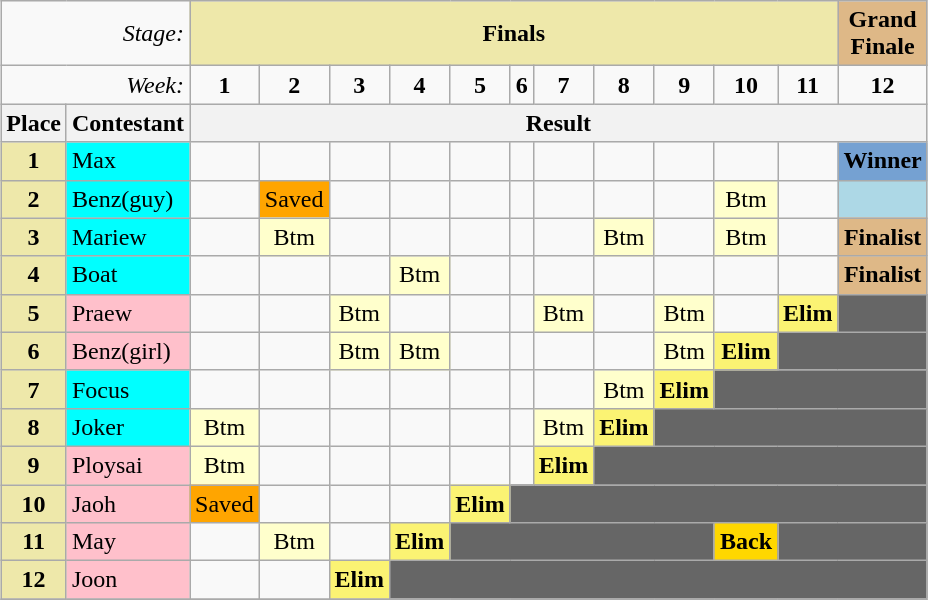<table class="wikitable" width=40% style="margin:1em auto;">
<tr>
<td width=30% colspan="2" align="right"><em>Stage:</em></td>
<td colspan="11" bgcolor="palegoldenrod" align="Center"><strong>Finals</strong></td>
<td colspan="1" bgcolor="#DEB887" align="Center"><strong>Grand Finale</strong></td>
</tr>
<tr>
<td colspan="2" align="right"><em>Week:</em></td>
<td align="center"><strong>1</strong></td>
<td align="center"><strong>2</strong></td>
<td align="center"><strong>3</strong></td>
<td align="center"><strong>4</strong></td>
<td align="center"><strong>5</strong></td>
<td align="center"><strong>6</strong></td>
<td align="center"><strong>7</strong></td>
<td align="center"><strong>8</strong></td>
<td align="center"><strong>9</strong></td>
<td align="center"><strong>10</strong></td>
<td align="center"><strong>11</strong></td>
<td align="center"><strong>12</strong></td>
</tr>
<tr>
<th>Place</th>
<th>Contestant</th>
<th colspan="12" align="center">Result</th>
</tr>
<tr>
<td align="center" bgcolor="palegoldenrod"><strong>1</strong></td>
<td bgcolor="cyan">Max</td>
<td></td>
<td></td>
<td></td>
<td></td>
<td></td>
<td></td>
<td></td>
<td></td>
<td></td>
<td></td>
<td></td>
<td style="color:black; text-align:center; background-color:#75A1D2"><strong>Winner</strong></td>
</tr>
<tr>
<td align="center" bgcolor="palegoldenrod"><strong>2</strong></td>
<td bgcolor="cyan">Benz(guy)</td>
<td></td>
<td bgcolor="orange" align="center">Saved</td>
<td></td>
<td></td>
<td></td>
<td></td>
<td></td>
<td></td>
<td></td>
<td bgcolor="FFFFCC" align="center">Btm</td>
<td></td>
<td bgcolor="lightblue" align="center"></td>
</tr>
<tr>
<td align="center" bgcolor="palegoldenrod"><strong>3</strong></td>
<td bgcolor="cyan">Mariew</td>
<td></td>
<td bgcolor="FFFFCC" align="center">Btm</td>
<td></td>
<td></td>
<td></td>
<td></td>
<td></td>
<td bgcolor="FFFFCC" align="center">Btm</td>
<td></td>
<td bgcolor="FFFFCC" align="center">Btm</td>
<td></td>
<td bgcolor="#DEB887" align="center"><strong>Finalist</strong></td>
</tr>
<tr>
<td align="center" bgcolor="palegoldenrod"><strong>4</strong></td>
<td bgcolor="cyan">Boat</td>
<td></td>
<td></td>
<td></td>
<td bgcolor="FFFFCC" align="center">Btm</td>
<td></td>
<td></td>
<td></td>
<td></td>
<td></td>
<td></td>
<td></td>
<td bgcolor="#DEB887" align="center"><strong>Finalist</strong></td>
</tr>
<tr>
<td align="center" bgcolor="palegoldenrod"><strong>5</strong></td>
<td bgcolor="pink">Praew</td>
<td></td>
<td></td>
<td bgcolor="FFFFCC" align="center">Btm</td>
<td></td>
<td></td>
<td></td>
<td bgcolor="FFFFCC" align="center">Btm</td>
<td></td>
<td bgcolor="FFFFCC" align="center">Btm</td>
<td></td>
<td bgcolor="FBF373" align="center"><strong>Elim</strong></td>
<td colspan="1" bgcolor="666666"></td>
</tr>
<tr>
<td align="center" bgcolor="palegoldenrod"><strong>6</strong></td>
<td bgcolor="pink">Benz(girl)</td>
<td></td>
<td></td>
<td bgcolor="FFFFCC" align="center">Btm</td>
<td bgcolor="FFFFCC" align="center">Btm</td>
<td></td>
<td></td>
<td></td>
<td></td>
<td bgcolor="FFFFCC" align="center">Btm</td>
<td bgcolor="FBF373" align="center"><strong>Elim</strong></td>
<td colspan="2" bgcolor="666666"></td>
</tr>
<tr>
<td align="center" bgcolor="palegoldenrod"><strong>7</strong></td>
<td bgcolor="cyan">Focus</td>
<td></td>
<td></td>
<td></td>
<td></td>
<td></td>
<td></td>
<td></td>
<td bgcolor="FFFFCC" align="center">Btm</td>
<td bgcolor="FBF373" align="center"><strong>Elim</strong></td>
<td colspan="3" bgcolor="666666"></td>
</tr>
<tr>
<td align="center" bgcolor="palegoldenrod"><strong>8</strong></td>
<td bgcolor="cyan">Joker</td>
<td bgcolor="FFFFCC" align="center">Btm</td>
<td></td>
<td></td>
<td></td>
<td></td>
<td></td>
<td bgcolor="FFFFCC" align="center">Btm</td>
<td bgcolor="FBF373" align="center"><strong>Elim</strong></td>
<td colspan="4" bgcolor="666666"></td>
</tr>
<tr>
<td align="center" bgcolor="palegoldenrod"><strong>9</strong></td>
<td bgcolor="pink">Ploysai</td>
<td bgcolor="FFFFCC" align="center">Btm</td>
<td></td>
<td></td>
<td></td>
<td></td>
<td></td>
<td bgcolor="FBF373" align="center"><strong>Elim</strong></td>
<td colspan="5" bgcolor="666666"></td>
</tr>
<tr>
<td align="center" bgcolor="palegoldenrod"><strong>10</strong></td>
<td bgcolor="pink">Jaoh</td>
<td bgcolor="orange" align="center">Saved</td>
<td></td>
<td></td>
<td></td>
<td bgcolor="FBF373" align="center"><strong>Elim</strong></td>
<td colspan="7" bgcolor="666666"></td>
</tr>
<tr>
<td align="center" bgcolor="palegoldenrod"><strong>11</strong></td>
<td bgcolor="pink">May</td>
<td></td>
<td bgcolor="FFFFCC" align="center">Btm</td>
<td></td>
<td bgcolor="FBF373" align="center"><strong>Elim</strong></td>
<td colspan="5" bgcolor="666666"></td>
<td style="background:gold" ; padding-left: 1em;" width="20%" = "Center"><strong>Back</strong></td>
<td colspan="2" bgcolor="666666"></td>
</tr>
<tr>
<td align="center" bgcolor="palegoldenrod"><strong>12</strong></td>
<td bgcolor="pink">Joon</td>
<td></td>
<td></td>
<td bgcolor="FBF373" align="center"><strong>Elim</strong></td>
<td colspan="9" bgcolor="666666"></td>
</tr>
<tr>
</tr>
</table>
